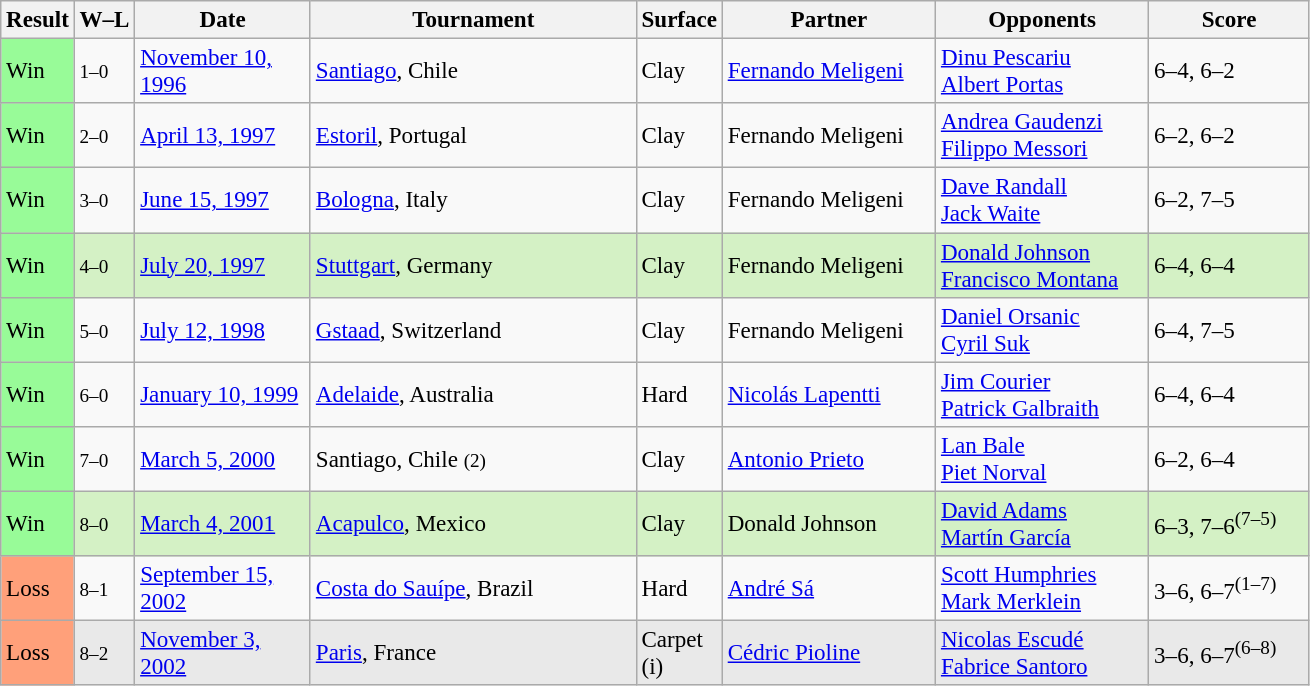<table class="sortable wikitable" style="font-size:96%">
<tr>
<th>Result</th>
<th class=unsortable>W–L</th>
<th width="110">Date</th>
<th width="210">Tournament</th>
<th width="35">Surface</th>
<th width="135">Partner</th>
<th width="135">Opponents</th>
<th width="100" class="unsortable">Score</th>
</tr>
<tr>
<td bgcolor="#98fb98">Win</td>
<td><small>1–0</small></td>
<td><a href='#'>November 10, 1996</a></td>
<td><a href='#'>Santiago</a>, Chile</td>
<td>Clay</td>
<td> <a href='#'>Fernando Meligeni</a></td>
<td> <a href='#'>Dinu Pescariu</a><br> <a href='#'>Albert Portas</a></td>
<td>6–4, 6–2</td>
</tr>
<tr>
<td bgcolor="#98fb98">Win</td>
<td><small>2–0</small></td>
<td><a href='#'>April 13, 1997</a></td>
<td><a href='#'>Estoril</a>, Portugal</td>
<td>Clay</td>
<td> Fernando Meligeni</td>
<td> <a href='#'>Andrea Gaudenzi</a><br> <a href='#'>Filippo Messori</a></td>
<td>6–2, 6–2</td>
</tr>
<tr>
<td bgcolor="#98fb98">Win</td>
<td><small>3–0</small></td>
<td><a href='#'>June 15, 1997</a></td>
<td><a href='#'>Bologna</a>, Italy</td>
<td>Clay</td>
<td> Fernando Meligeni</td>
<td> <a href='#'>Dave Randall</a><br> <a href='#'>Jack Waite</a></td>
<td>6–2, 7–5</td>
</tr>
<tr bgcolor="#d4f1c5">
<td bgcolor="#98fb98">Win</td>
<td><small>4–0</small></td>
<td><a href='#'>July 20, 1997</a></td>
<td><a href='#'>Stuttgart</a>, Germany</td>
<td>Clay</td>
<td> Fernando Meligeni</td>
<td> <a href='#'>Donald Johnson</a><br> <a href='#'>Francisco Montana</a></td>
<td>6–4, 6–4</td>
</tr>
<tr>
<td bgcolor="#98fb98">Win</td>
<td><small>5–0</small></td>
<td><a href='#'>July 12, 1998</a></td>
<td><a href='#'>Gstaad</a>, Switzerland</td>
<td>Clay</td>
<td> Fernando Meligeni</td>
<td> <a href='#'>Daniel Orsanic</a><br> <a href='#'>Cyril Suk</a></td>
<td>6–4, 7–5</td>
</tr>
<tr>
<td bgcolor="#98fb98">Win</td>
<td><small>6–0</small></td>
<td><a href='#'>January 10, 1999</a></td>
<td><a href='#'>Adelaide</a>, Australia</td>
<td>Hard</td>
<td> <a href='#'>Nicolás Lapentti</a></td>
<td> <a href='#'>Jim Courier</a><br> <a href='#'>Patrick Galbraith</a></td>
<td>6–4, 6–4</td>
</tr>
<tr>
<td bgcolor="#98fb98">Win</td>
<td><small>7–0</small></td>
<td><a href='#'>March 5, 2000</a></td>
<td>Santiago, Chile <small>(2)</small></td>
<td>Clay</td>
<td> <a href='#'>Antonio Prieto</a></td>
<td> <a href='#'>Lan Bale</a><br> <a href='#'>Piet Norval</a></td>
<td>6–2, 6–4</td>
</tr>
<tr bgcolor="#d4f1c5">
<td bgcolor="#98fb98">Win</td>
<td><small>8–0</small></td>
<td><a href='#'>March 4, 2001</a></td>
<td><a href='#'>Acapulco</a>, Mexico</td>
<td>Clay</td>
<td> Donald Johnson</td>
<td> <a href='#'>David Adams</a><br> <a href='#'>Martín García</a></td>
<td>6–3, 7–6<sup>(7–5)</sup></td>
</tr>
<tr>
<td bgcolor="#ffa07a">Loss</td>
<td><small>8–1</small></td>
<td><a href='#'>September 15, 2002</a></td>
<td><a href='#'>Costa do Sauípe</a>, Brazil</td>
<td>Hard</td>
<td> <a href='#'>André Sá</a></td>
<td> <a href='#'>Scott Humphries</a><br> <a href='#'>Mark Merklein</a></td>
<td>3–6, 6–7<sup>(1–7)</sup></td>
</tr>
<tr bgcolor="#e9e9e9">
<td bgcolor="#ffa07a">Loss</td>
<td><small>8–2</small></td>
<td><a href='#'>November 3, 2002</a></td>
<td><a href='#'>Paris</a>, France</td>
<td>Carpet (i)</td>
<td> <a href='#'>Cédric Pioline</a></td>
<td> <a href='#'>Nicolas Escudé</a><br> <a href='#'>Fabrice Santoro</a></td>
<td>3–6, 6–7<sup>(6–8)</sup></td>
</tr>
</table>
